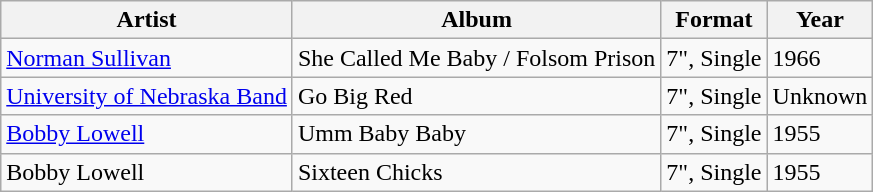<table class="wikitable">
<tr>
<th>Artist</th>
<th>Album</th>
<th>Format</th>
<th>Year</th>
</tr>
<tr>
<td><a href='#'>Norman Sullivan</a></td>
<td>She Called Me Baby / Folsom Prison</td>
<td>7", Single</td>
<td>1966</td>
</tr>
<tr>
<td><a href='#'>University of Nebraska Band</a></td>
<td>Go Big Red</td>
<td>7", Single</td>
<td>Unknown</td>
</tr>
<tr>
<td><a href='#'>Bobby Lowell</a></td>
<td>Umm Baby Baby</td>
<td>7", Single</td>
<td>1955</td>
</tr>
<tr>
<td>Bobby Lowell</td>
<td>Sixteen Chicks</td>
<td>7", Single</td>
<td>1955</td>
</tr>
</table>
